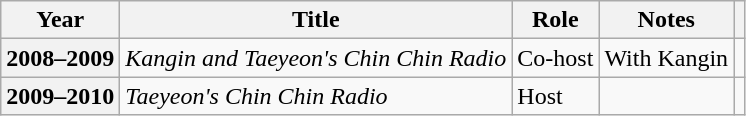<table class="wikitable plainrowheaders sortable">
<tr>
<th scope="col">Year</th>
<th scope="col">Title</th>
<th scope="col">Role</th>
<th scope="col">Notes</th>
<th scope="col" class="unsortable"></th>
</tr>
<tr>
<th scope="row">2008–2009</th>
<td><em>Kangin and Taeyeon's Chin Chin Radio</em></td>
<td>Co-host</td>
<td>With Kangin</td>
<td style="text-align:center"></td>
</tr>
<tr>
<th scope="row">2009–2010</th>
<td><em>Taeyeon's Chin Chin Radio</em></td>
<td>Host</td>
<td></td>
<td style="text-align:center"></td>
</tr>
</table>
